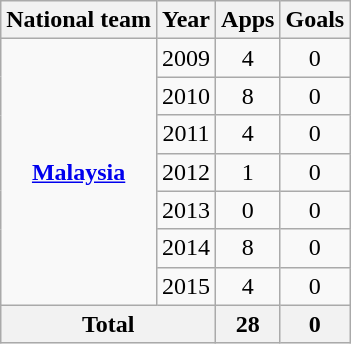<table class="wikitable" style="text-align:center;">
<tr>
<th>National team</th>
<th>Year</th>
<th>Apps</th>
<th>Goals</th>
</tr>
<tr>
<td rowspan="7"><strong><a href='#'>Malaysia</a></strong></td>
<td>2009</td>
<td>4</td>
<td>0</td>
</tr>
<tr>
<td>2010</td>
<td>8</td>
<td>0</td>
</tr>
<tr>
<td>2011</td>
<td>4</td>
<td>0</td>
</tr>
<tr>
<td>2012</td>
<td>1</td>
<td>0</td>
</tr>
<tr>
<td>2013</td>
<td>0</td>
<td>0</td>
</tr>
<tr>
<td>2014</td>
<td>8</td>
<td>0</td>
</tr>
<tr>
<td>2015</td>
<td>4</td>
<td>0</td>
</tr>
<tr>
<th colspan=2>Total</th>
<th>28</th>
<th>0</th>
</tr>
</table>
